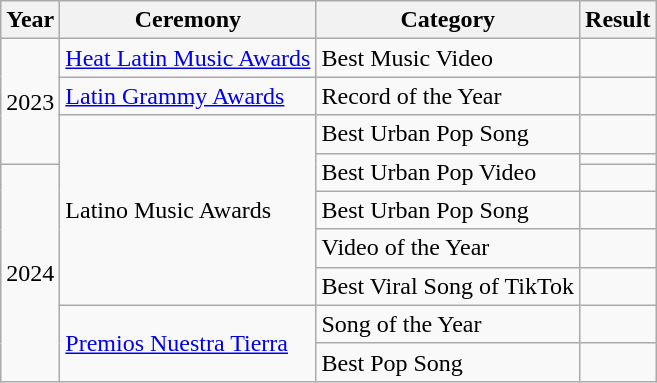<table class="wikitable plainrowheaders">
<tr>
<th scope="col">Year</th>
<th scope="col">Ceremony</th>
<th scope="col">Category</th>
<th scope="col">Result</th>
</tr>
<tr>
<td rowspan="4">2023</td>
<td><a href='#'>Heat Latin Music Awards</a></td>
<td>Best Music Video</td>
<td></td>
</tr>
<tr>
<td><a href='#'>Latin Grammy Awards</a></td>
<td>Record of the Year</td>
<td></td>
</tr>
<tr>
<td rowspan="6">Latino Music Awards</td>
<td>Best Urban Pop Song</td>
<td></td>
</tr>
<tr>
<td rowspan="2">Best Urban Pop Video</td>
<td></td>
</tr>
<tr>
<td rowspan="6">2024</td>
<td></td>
</tr>
<tr>
<td>Best Urban Pop Song</td>
<td></td>
</tr>
<tr>
<td>Video of the Year</td>
<td></td>
</tr>
<tr>
<td>Best Viral Song of TikTok</td>
<td></td>
</tr>
<tr>
<td rowspan="2"><a href='#'>Premios Nuestra Tierra</a></td>
<td>Song of the Year</td>
<td></td>
</tr>
<tr>
<td>Best Pop Song</td>
<td></td>
</tr>
</table>
